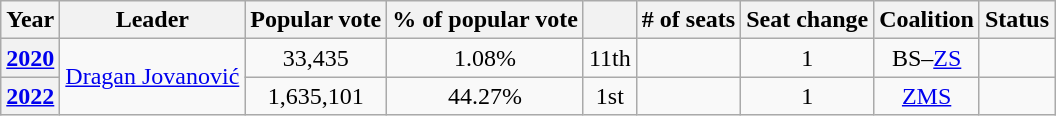<table class="wikitable" style="text-align:center">
<tr>
<th>Year</th>
<th>Leader</th>
<th>Popular vote</th>
<th>% of popular vote</th>
<th></th>
<th># of seats</th>
<th>Seat change</th>
<th>Coalition</th>
<th>Status</th>
</tr>
<tr>
<th><a href='#'>2020</a></th>
<td rowspan="2"><a href='#'>Dragan Jovanović</a></td>
<td>33,435</td>
<td>1.08%</td>
<td> 11th</td>
<td></td>
<td> 1</td>
<td>BS–<a href='#'>ZS</a></td>
<td></td>
</tr>
<tr>
<th><a href='#'>2022</a></th>
<td>1,635,101</td>
<td>44.27%</td>
<td> 1st</td>
<td></td>
<td> 1</td>
<td><a href='#'>ZMS</a></td>
<td></td>
</tr>
</table>
